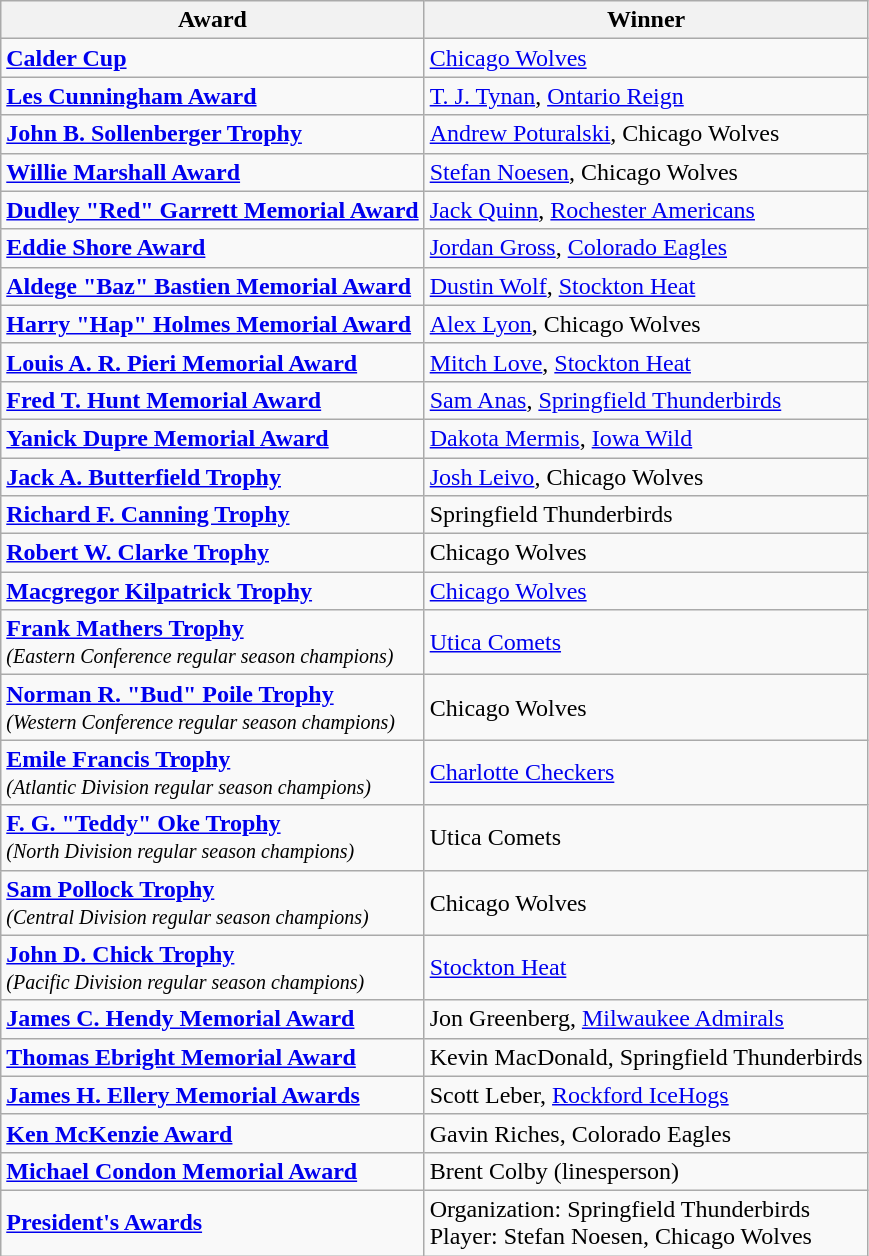<table class="wikitable">
<tr>
<th>Award</th>
<th>Winner</th>
</tr>
<tr>
<td><strong><a href='#'>Calder Cup</a> </strong></td>
<td><a href='#'>Chicago Wolves</a></td>
</tr>
<tr>
<td><strong><a href='#'>Les Cunningham Award</a> </strong></td>
<td><a href='#'>T. J. Tynan</a>, <a href='#'>Ontario Reign</a></td>
</tr>
<tr>
<td><strong><a href='#'>John B. Sollenberger Trophy</a> </strong></td>
<td><a href='#'>Andrew Poturalski</a>, Chicago Wolves</td>
</tr>
<tr>
<td><strong><a href='#'>Willie Marshall Award</a> </strong></td>
<td><a href='#'>Stefan Noesen</a>, Chicago Wolves</td>
</tr>
<tr>
<td><strong><a href='#'>Dudley "Red" Garrett Memorial Award</a> </strong></td>
<td><a href='#'>Jack Quinn</a>, <a href='#'>Rochester Americans</a></td>
</tr>
<tr>
<td><strong><a href='#'>Eddie Shore Award</a> </strong></td>
<td><a href='#'>Jordan Gross</a>, <a href='#'>Colorado Eagles</a></td>
</tr>
<tr>
<td><strong><a href='#'>Aldege "Baz" Bastien Memorial Award</a> </strong></td>
<td><a href='#'>Dustin Wolf</a>, <a href='#'>Stockton Heat</a></td>
</tr>
<tr>
<td><strong><a href='#'>Harry "Hap" Holmes Memorial Award</a> </strong></td>
<td><a href='#'>Alex Lyon</a>, Chicago Wolves</td>
</tr>
<tr>
<td><strong><a href='#'>Louis A. R. Pieri Memorial Award</a> </strong></td>
<td><a href='#'>Mitch Love</a>, <a href='#'>Stockton Heat</a></td>
</tr>
<tr>
<td><strong><a href='#'>Fred T. Hunt Memorial Award</a> </strong></td>
<td><a href='#'>Sam Anas</a>, <a href='#'>Springfield Thunderbirds</a></td>
</tr>
<tr>
<td><strong><a href='#'>Yanick Dupre Memorial Award</a> </strong></td>
<td><a href='#'>Dakota Mermis</a>, <a href='#'>Iowa Wild</a></td>
</tr>
<tr>
<td><strong><a href='#'>Jack A. Butterfield Trophy</a> </strong></td>
<td><a href='#'>Josh Leivo</a>, Chicago Wolves</td>
</tr>
<tr>
<td><strong><a href='#'>Richard F. Canning Trophy</a> </strong></td>
<td>Springfield Thunderbirds</td>
</tr>
<tr>
<td><strong><a href='#'>Robert W. Clarke Trophy</a> </strong></td>
<td>Chicago Wolves</td>
</tr>
<tr>
<td><strong><a href='#'>Macgregor Kilpatrick Trophy</a></strong></td>
<td><a href='#'>Chicago Wolves</a></td>
</tr>
<tr>
<td><strong><a href='#'>Frank Mathers Trophy</a></strong><br><small><em>(Eastern Conference regular season champions)</em></small></td>
<td><a href='#'>Utica Comets</a></td>
</tr>
<tr>
<td><strong><a href='#'>Norman R. "Bud" Poile Trophy</a></strong><br><small><em>(Western Conference regular season champions)</em></small></td>
<td>Chicago Wolves</td>
</tr>
<tr>
<td><strong><a href='#'>Emile Francis Trophy</a> </strong><br><small><em>(Atlantic Division regular season champions)</em></small></td>
<td><a href='#'>Charlotte Checkers</a></td>
</tr>
<tr>
<td><strong><a href='#'>F. G. "Teddy" Oke Trophy</a></strong><br><small><em>(North Division regular season champions)</em></small></td>
<td>Utica Comets</td>
</tr>
<tr>
<td><strong><a href='#'>Sam Pollock Trophy</a></strong><br><small><em>(Central Division regular season champions)</em></small></td>
<td>Chicago Wolves</td>
</tr>
<tr>
<td><strong><a href='#'>John D. Chick Trophy</a></strong><br><small><em>(Pacific Division regular season champions)</em></small></td>
<td><a href='#'>Stockton Heat</a></td>
</tr>
<tr>
<td><strong><a href='#'>James C. Hendy Memorial Award</a></strong></td>
<td>Jon Greenberg, <a href='#'>Milwaukee Admirals</a></td>
</tr>
<tr>
<td><strong><a href='#'>Thomas Ebright Memorial Award</a></strong></td>
<td>Kevin MacDonald, Springfield Thunderbirds</td>
</tr>
<tr>
<td><strong><a href='#'>James H. Ellery Memorial Awards</a></strong></td>
<td>Scott Leber, <a href='#'>Rockford IceHogs</a></td>
</tr>
<tr>
<td><strong><a href='#'>Ken McKenzie Award</a></strong></td>
<td>Gavin Riches, Colorado Eagles</td>
</tr>
<tr>
<td><strong><a href='#'>Michael Condon Memorial Award</a></strong></td>
<td>Brent Colby (linesperson)</td>
</tr>
<tr>
<td><strong><a href='#'>President's Awards</a></strong></td>
<td>Organization: Springfield Thunderbirds <br>Player: Stefan Noesen, Chicago Wolves</td>
</tr>
</table>
